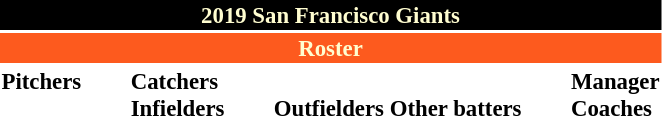<table class="toccolours" style="font-size: 95%;">
<tr>
<th colspan="10" style="background:black; color:#fffdd0; text-align:center;">2019 San Francisco Giants</th>
</tr>
<tr>
<td colspan="10" style="background:#fd5a1e; color:#fffdd0; text-align:center;"><strong>Roster</strong></td>
</tr>
<tr>
<td valign="top"><strong>Pitchers</strong><br>






























</td>
<td style="width:25px;"></td>
<td valign="top"><strong>Catchers</strong><br>



<strong>Infielders</strong>













</td>
<td style="width:25px;"></td>
<td valign="top"><br><strong>Outfielders</strong>













<strong>Other batters</strong>
</td>
<td style="width:25px;"></td>
<td valign="top"><strong>Manager</strong><br>
<strong>Coaches</strong>
 
 
 
 
 
 
 
 
 
 </td>
</tr>
</table>
